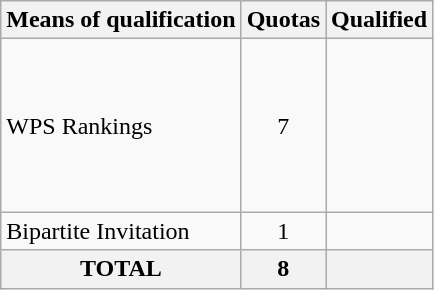<table class = "wikitable">
<tr>
<th>Means of qualification</th>
<th>Quotas</th>
<th>Qualified</th>
</tr>
<tr>
<td>WPS Rankings</td>
<td align="center">7</td>
<td><br><br><br><br><br><br></td>
</tr>
<tr>
<td>Bipartite Invitation</td>
<td align="center">1</td>
<td></td>
</tr>
<tr>
<th>TOTAL</th>
<th>8</th>
<th></th>
</tr>
</table>
